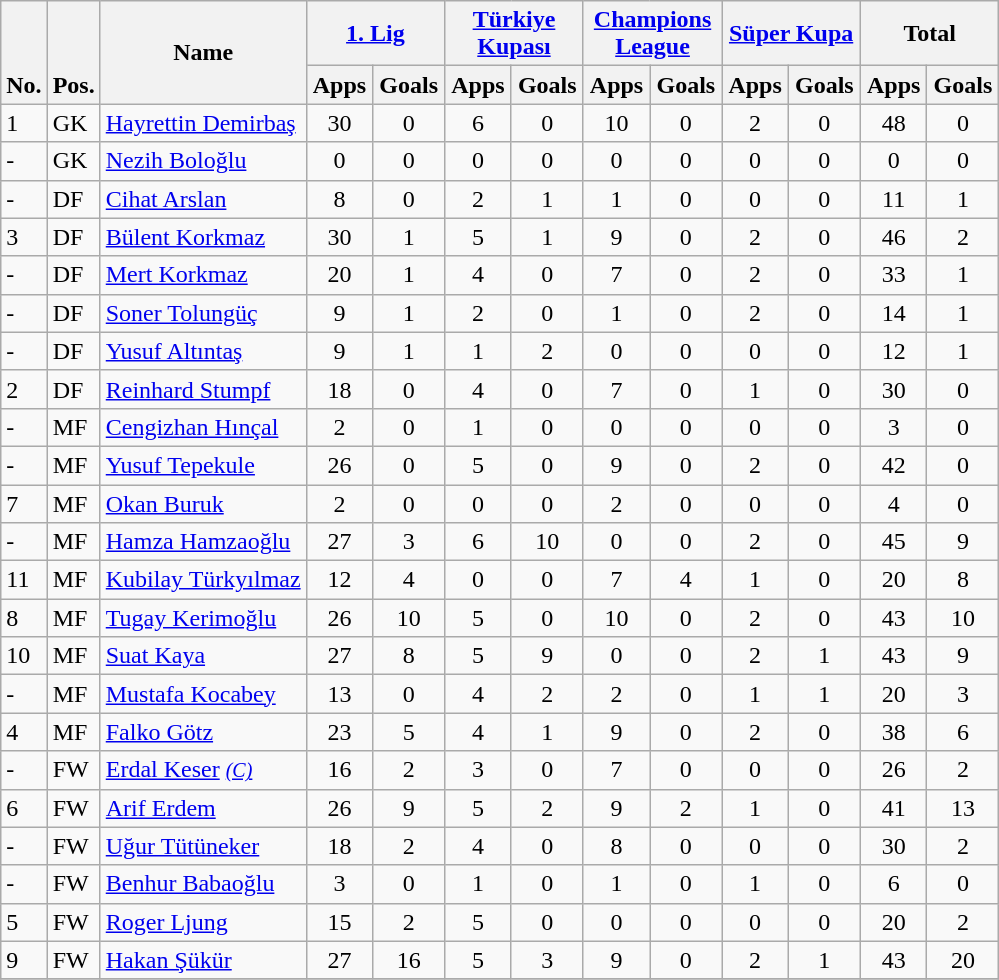<table class="wikitable" style="text-align:center">
<tr>
<th rowspan="2" valign="bottom">No.</th>
<th rowspan="2" valign="bottom">Pos.</th>
<th rowspan="2">Name</th>
<th colspan="2" width="85"><a href='#'>1. Lig</a></th>
<th colspan="2" width="85"><a href='#'>Türkiye Kupası</a></th>
<th colspan="2" width="85"><a href='#'>Champions League</a></th>
<th colspan="2" width="85"><a href='#'>Süper Kupa</a></th>
<th colspan="2" width="85">Total</th>
</tr>
<tr>
<th>Apps</th>
<th>Goals</th>
<th>Apps</th>
<th>Goals</th>
<th>Apps</th>
<th>Goals</th>
<th>Apps</th>
<th>Goals</th>
<th>Apps</th>
<th>Goals</th>
</tr>
<tr>
<td align="left">1</td>
<td align="left">GK</td>
<td align="left"> <a href='#'>Hayrettin Demirbaş</a></td>
<td>30</td>
<td>0</td>
<td>6</td>
<td>0</td>
<td>10</td>
<td>0</td>
<td>2</td>
<td>0</td>
<td>48</td>
<td>0</td>
</tr>
<tr>
<td align="left">-</td>
<td align="left">GK</td>
<td align="left"> <a href='#'>Nezih Boloğlu</a></td>
<td>0</td>
<td>0</td>
<td>0</td>
<td>0</td>
<td>0</td>
<td>0</td>
<td>0</td>
<td>0</td>
<td>0</td>
<td>0</td>
</tr>
<tr>
<td align="left">-</td>
<td align="left">DF</td>
<td align="left"> <a href='#'>Cihat Arslan</a></td>
<td>8</td>
<td>0</td>
<td>2</td>
<td>1</td>
<td>1</td>
<td>0</td>
<td>0</td>
<td>0</td>
<td>11</td>
<td>1</td>
</tr>
<tr>
<td align="left">3</td>
<td align="left">DF</td>
<td align="left"> <a href='#'>Bülent Korkmaz</a></td>
<td>30</td>
<td>1</td>
<td>5</td>
<td>1</td>
<td>9</td>
<td>0</td>
<td>2</td>
<td>0</td>
<td>46</td>
<td>2</td>
</tr>
<tr>
<td align="left">-</td>
<td align="left">DF</td>
<td align="left"> <a href='#'>Mert Korkmaz</a></td>
<td>20</td>
<td>1</td>
<td>4</td>
<td>0</td>
<td>7</td>
<td>0</td>
<td>2</td>
<td>0</td>
<td>33</td>
<td>1</td>
</tr>
<tr>
<td align="left">-</td>
<td align="left">DF</td>
<td align="left"> <a href='#'>Soner Tolungüç</a></td>
<td>9</td>
<td>1</td>
<td>2</td>
<td>0</td>
<td>1</td>
<td>0</td>
<td>2</td>
<td>0</td>
<td>14</td>
<td>1</td>
</tr>
<tr>
<td align="left">-</td>
<td align="left">DF</td>
<td align="left"> <a href='#'>Yusuf Altıntaş</a></td>
<td>9</td>
<td>1</td>
<td>1</td>
<td>2</td>
<td>0</td>
<td>0</td>
<td>0</td>
<td>0</td>
<td>12</td>
<td>1</td>
</tr>
<tr>
<td align="left">2</td>
<td align="left">DF</td>
<td align="left"> <a href='#'>Reinhard Stumpf</a></td>
<td>18</td>
<td>0</td>
<td>4</td>
<td>0</td>
<td>7</td>
<td>0</td>
<td>1</td>
<td>0</td>
<td>30</td>
<td>0</td>
</tr>
<tr>
<td align="left">-</td>
<td align="left">MF</td>
<td align="left"> <a href='#'>Cengizhan Hınçal</a></td>
<td>2</td>
<td>0</td>
<td>1</td>
<td>0</td>
<td>0</td>
<td>0</td>
<td>0</td>
<td>0</td>
<td>3</td>
<td>0</td>
</tr>
<tr>
<td align="left">-</td>
<td align="left">MF</td>
<td align="left"> <a href='#'>Yusuf Tepekule</a></td>
<td>26</td>
<td>0</td>
<td>5</td>
<td>0</td>
<td>9</td>
<td>0</td>
<td>2</td>
<td>0</td>
<td>42</td>
<td>0</td>
</tr>
<tr>
<td align="left">7</td>
<td align="left">MF</td>
<td align="left"> <a href='#'>Okan Buruk</a></td>
<td>2</td>
<td>0</td>
<td>0</td>
<td>0</td>
<td>2</td>
<td>0</td>
<td>0</td>
<td>0</td>
<td>4</td>
<td>0</td>
</tr>
<tr>
<td align="left">-</td>
<td align="left">MF</td>
<td align="left"> <a href='#'>Hamza Hamzaoğlu</a></td>
<td>27</td>
<td>3</td>
<td>6</td>
<td>10</td>
<td>0</td>
<td>0</td>
<td>2</td>
<td>0</td>
<td>45</td>
<td>9</td>
</tr>
<tr>
<td align="left">11</td>
<td align="left">MF</td>
<td align="left"> <a href='#'>Kubilay Türkyılmaz</a></td>
<td>12</td>
<td>4</td>
<td>0</td>
<td>0</td>
<td>7</td>
<td>4</td>
<td>1</td>
<td>0</td>
<td>20</td>
<td>8</td>
</tr>
<tr>
<td align="left">8</td>
<td align="left">MF</td>
<td align="left"> <a href='#'>Tugay Kerimoğlu</a></td>
<td>26</td>
<td>10</td>
<td>5</td>
<td>0</td>
<td>10</td>
<td>0</td>
<td>2</td>
<td>0</td>
<td>43</td>
<td>10</td>
</tr>
<tr>
<td align="left">10</td>
<td align="left">MF</td>
<td align="left"> <a href='#'>Suat Kaya</a></td>
<td>27</td>
<td>8</td>
<td>5</td>
<td>9</td>
<td>0</td>
<td>0</td>
<td>2</td>
<td>1</td>
<td>43</td>
<td>9</td>
</tr>
<tr>
<td align="left">-</td>
<td align="left">MF</td>
<td align="left"> <a href='#'>Mustafa Kocabey</a></td>
<td>13</td>
<td>0</td>
<td>4</td>
<td>2</td>
<td>2</td>
<td>0</td>
<td>1</td>
<td>1</td>
<td>20</td>
<td>3</td>
</tr>
<tr>
<td align="left">4</td>
<td align="left">MF</td>
<td align="left"> <a href='#'>Falko Götz</a></td>
<td>23</td>
<td>5</td>
<td>4</td>
<td>1</td>
<td>9</td>
<td>0</td>
<td>2</td>
<td>0</td>
<td>38</td>
<td>6</td>
</tr>
<tr>
<td align="left">-</td>
<td align="left">FW</td>
<td align="left"> <a href='#'>Erdal Keser</a> <small><em><a href='#'>(C)</a></em></small></td>
<td>16</td>
<td>2</td>
<td>3</td>
<td>0</td>
<td>7</td>
<td>0</td>
<td>0</td>
<td>0</td>
<td>26</td>
<td>2</td>
</tr>
<tr>
<td align="left">6</td>
<td align="left">FW</td>
<td align="left"> <a href='#'>Arif Erdem</a></td>
<td>26</td>
<td>9</td>
<td>5</td>
<td>2</td>
<td>9</td>
<td>2</td>
<td>1</td>
<td>0</td>
<td>41</td>
<td>13</td>
</tr>
<tr>
<td align="left">-</td>
<td align="left">FW</td>
<td align="left"> <a href='#'>Uğur Tütüneker</a></td>
<td>18</td>
<td>2</td>
<td>4</td>
<td>0</td>
<td>8</td>
<td>0</td>
<td>0</td>
<td>0</td>
<td>30</td>
<td>2</td>
</tr>
<tr>
<td align="left">-</td>
<td align="left">FW</td>
<td align="left"> <a href='#'>Benhur Babaoğlu</a></td>
<td>3</td>
<td>0</td>
<td>1</td>
<td>0</td>
<td>1</td>
<td>0</td>
<td>1</td>
<td>0</td>
<td>6</td>
<td>0</td>
</tr>
<tr>
<td align="left">5</td>
<td align="left">FW</td>
<td align="left"> <a href='#'>Roger Ljung</a></td>
<td>15</td>
<td>2</td>
<td>5</td>
<td>0</td>
<td>0</td>
<td>0</td>
<td>0</td>
<td>0</td>
<td>20</td>
<td>2</td>
</tr>
<tr>
<td align="left">9</td>
<td align="left">FW</td>
<td align="left"> <a href='#'>Hakan Şükür</a></td>
<td>27</td>
<td>16</td>
<td>5</td>
<td>3</td>
<td>9</td>
<td>0</td>
<td>2</td>
<td>1</td>
<td>43</td>
<td>20</td>
</tr>
<tr>
</tr>
</table>
